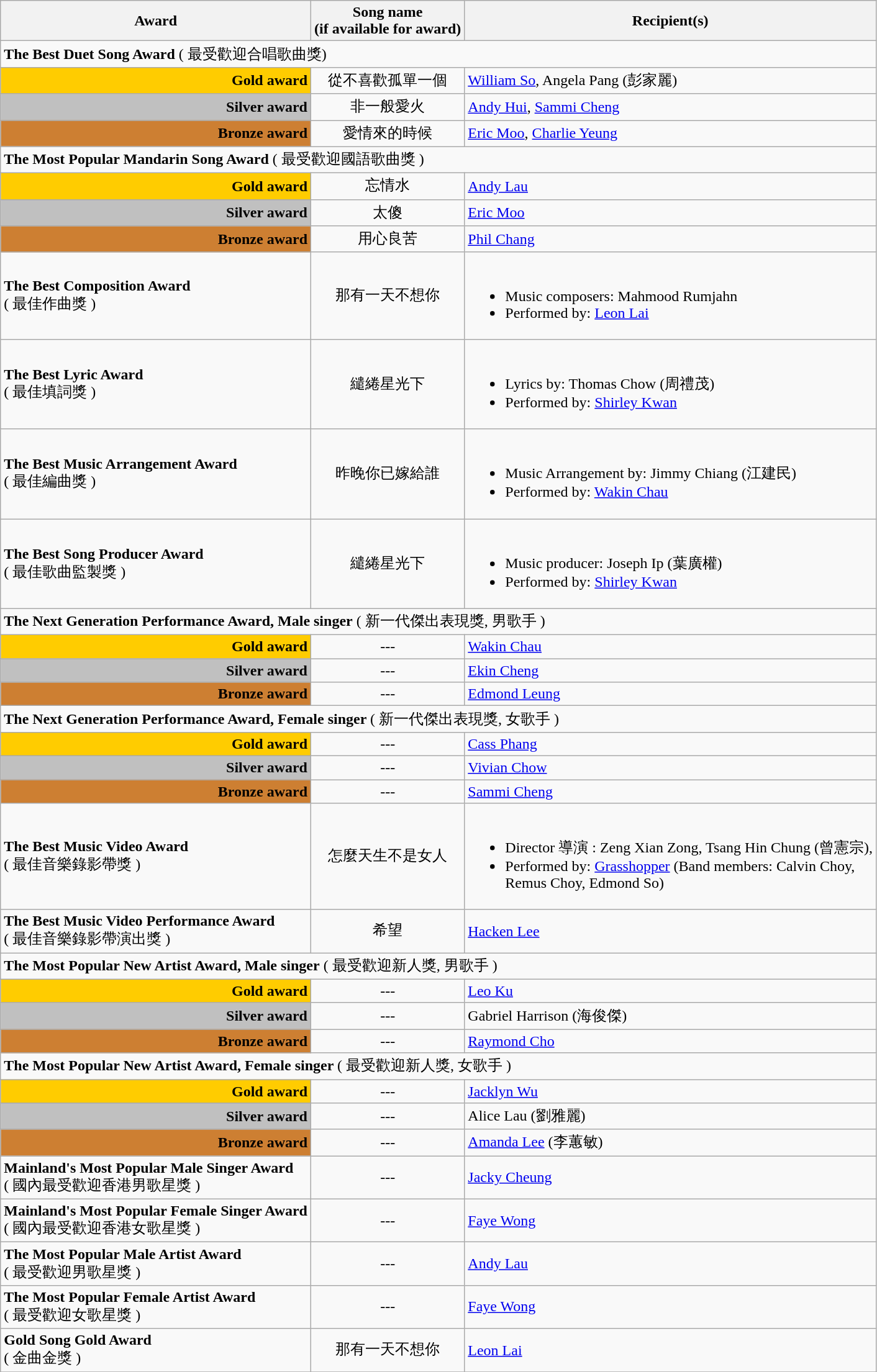<table class="wikitable">
<tr>
<th>Award</th>
<th>Song name<br>(if available for award)</th>
<th>Recipient(s)</th>
</tr>
<tr>
<td colspan=3><strong>The Best Duet Song Award</strong> ( 最受歡迎合唱歌曲獎)</td>
</tr>
<tr>
<td style="background:#FFCC00; color:black" align=right><strong>Gold award</strong></td>
<td style="text-align: center;">從不喜歡孤單一個</td>
<td><a href='#'>William So</a>, Angela Pang (彭家麗)</td>
</tr>
<tr>
<td style="background:#C0C0C0; color:black" align=right><strong>Silver award</strong></td>
<td style="text-align: center;">非一般愛火</td>
<td><a href='#'>Andy Hui</a>, <a href='#'>Sammi Cheng</a></td>
</tr>
<tr>
<td style="background:#CD7F32; color:black" align=right><strong>Bronze award</strong></td>
<td style="text-align: center;">愛情來的時候</td>
<td><a href='#'>Eric Moo</a>, <a href='#'>Charlie Yeung</a></td>
</tr>
<tr>
<td colspan=3><strong>The Most Popular Mandarin Song Award</strong> ( 最受歡迎國語歌曲獎 )</td>
</tr>
<tr>
<td style="background:#FFCC00; color:black" align=right><strong>Gold award</strong></td>
<td style="text-align: center;">忘情水</td>
<td><a href='#'>Andy Lau</a></td>
</tr>
<tr>
<td style="background:#C0C0C0; color:black" align=right><strong>Silver award</strong></td>
<td style="text-align: center;">太傻</td>
<td><a href='#'>Eric Moo</a></td>
</tr>
<tr>
<td style="background:#CD7F32; color:black" align=right><strong>Bronze award</strong></td>
<td style="text-align: center;">用心良苦</td>
<td><a href='#'>Phil Chang</a></td>
</tr>
<tr>
<td><strong>The Best Composition Award</strong><br>( 最佳作曲獎 )</td>
<td style="text-align: center;">那有一天不想你</td>
<td><br><ul><li>Music composers: Mahmood Rumjahn</li><li>Performed by: <a href='#'>Leon Lai</a></li></ul></td>
</tr>
<tr>
<td><strong>The Best Lyric Award</strong><br>( 最佳填詞獎 )</td>
<td style="text-align: center;">繾綣星光下</td>
<td><br><ul><li>Lyrics by: Thomas Chow (周禮茂)</li><li>Performed by: <a href='#'>Shirley Kwan</a></li></ul></td>
</tr>
<tr>
<td><strong>The Best Music Arrangement Award</strong><br>( 最佳編曲獎 )</td>
<td style="text-align: center;">昨晚你已嫁給誰</td>
<td><br><ul><li>Music Arrangement by: Jimmy Chiang (江建民)</li><li>Performed by: <a href='#'>Wakin Chau</a></li></ul></td>
</tr>
<tr>
<td><strong>The Best Song Producer Award</strong><br>( 最佳歌曲監製獎 )</td>
<td style="text-align: center;">繾綣星光下</td>
<td><br><ul><li>Music producer: Joseph Ip (葉廣權)</li><li>Performed by: <a href='#'>Shirley Kwan</a></li></ul></td>
</tr>
<tr>
<td colspan=3><strong>The Next Generation Performance Award, Male singer</strong> ( 新一代傑出表現獎, 男歌手 )</td>
</tr>
<tr>
<td style="background:#FFCC00; color:black" align=right><strong>Gold award</strong></td>
<td style="text-align: center;">---</td>
<td><a href='#'>Wakin Chau</a></td>
</tr>
<tr>
<td style="background:#C0C0C0; color:black" align=right><strong>Silver award</strong></td>
<td style="text-align: center;">---</td>
<td><a href='#'>Ekin Cheng</a></td>
</tr>
<tr>
<td style="background:#CD7F32; color:black" align=right><strong>Bronze award</strong></td>
<td style="text-align: center;">---</td>
<td><a href='#'>Edmond Leung</a></td>
</tr>
<tr>
<td colspan=3><strong>The Next Generation Performance Award, Female singer </strong> ( 新一代傑出表現獎, 女歌手 )</td>
</tr>
<tr>
<td style="background:#FFCC00; color:black" align=right><strong>Gold award</strong></td>
<td style="text-align: center;">---</td>
<td><a href='#'>Cass Phang</a></td>
</tr>
<tr>
<td style="background:#C0C0C0; color:black" align=right><strong>Silver award</strong></td>
<td style="text-align: center;">---</td>
<td><a href='#'>Vivian Chow</a></td>
</tr>
<tr>
<td style="background:#CD7F32; color:black" align=right><strong>Bronze award</strong></td>
<td style="text-align: center;">---</td>
<td><a href='#'>Sammi Cheng</a></td>
</tr>
<tr>
<td><strong>The Best Music Video Award</strong><br>( 最佳音樂錄影帶獎 )</td>
<td style="text-align: center;">怎麼天生不是女人</td>
<td><br><ul><li>Director 導演 : Zeng Xian Zong, Tsang Hin Chung (曾憲宗),</li><li>Performed by: <a href='#'>Grasshopper</a> (Band members: Calvin Choy,<br>Remus Choy, Edmond So)</li></ul></td>
</tr>
<tr>
<td><strong>The Best Music Video Performance Award</strong><br>( 最佳音樂錄影帶演出獎 )</td>
<td style="text-align: center;">希望</td>
<td><a href='#'>Hacken Lee</a></td>
</tr>
<tr>
<td colspan=3><strong>The Most Popular New Artist Award, Male singer</strong> ( 最受歡迎新人獎, 男歌手 )</td>
</tr>
<tr>
<td style="background:#FFCC00; color:black" align=right><strong>Gold award</strong></td>
<td style="text-align: center;">---</td>
<td><a href='#'>Leo Ku</a></td>
</tr>
<tr>
<td style="background:#C0C0C0; color:black" align=right><strong>Silver award</strong></td>
<td style="text-align: center;">---</td>
<td>Gabriel Harrison (海俊傑)</td>
</tr>
<tr>
<td style="background:#CD7F32; color:black" align=right><strong>Bronze award</strong></td>
<td style="text-align: center;">---</td>
<td><a href='#'>Raymond Cho</a></td>
</tr>
<tr>
<td colspan=3><strong>The Most Popular New Artist Award, Female singer </strong> ( 最受歡迎新人獎, 女歌手 )</td>
</tr>
<tr>
<td style="background:#FFCC00; color:black" align=right><strong>Gold award</strong></td>
<td style="text-align: center;">---</td>
<td><a href='#'>Jacklyn Wu</a></td>
</tr>
<tr>
<td style="background:#C0C0C0; color:black" align=right><strong>Silver award</strong></td>
<td style="text-align: center;">---</td>
<td>Alice Lau (劉雅麗)</td>
</tr>
<tr>
<td style="background:#CD7F32; color:black" align=right><strong>Bronze award</strong></td>
<td style="text-align: center;">---</td>
<td><a href='#'>Amanda Lee</a> (李蕙敏)</td>
</tr>
<tr>
<td><strong>Mainland's Most Popular Male Singer Award</strong> <br> ( 國內最受歡迎香港男歌星獎 )</td>
<td style="text-align: center;">---</td>
<td><a href='#'>Jacky Cheung</a></td>
</tr>
<tr>
<td><strong>Mainland's Most Popular Female Singer Award</strong> <br> ( 國內最受歡迎香港女歌星獎 )</td>
<td style="text-align: center;">---</td>
<td><a href='#'>Faye Wong</a></td>
</tr>
<tr>
<td><strong>The Most Popular Male Artist Award</strong><br>( 最受歡迎男歌星獎 )</td>
<td style="text-align: center;">---</td>
<td><a href='#'>Andy Lau</a></td>
</tr>
<tr>
<td><strong>The Most Popular Female Artist Award</strong><br>( 最受歡迎女歌星獎 )</td>
<td style="text-align: center;">---</td>
<td><a href='#'>Faye Wong</a></td>
</tr>
<tr>
<td><strong>Gold Song Gold Award</strong><br>( 金曲金獎 )</td>
<td style="text-align: center;">那有一天不想你</td>
<td><a href='#'>Leon Lai</a></td>
</tr>
<tr>
</tr>
</table>
